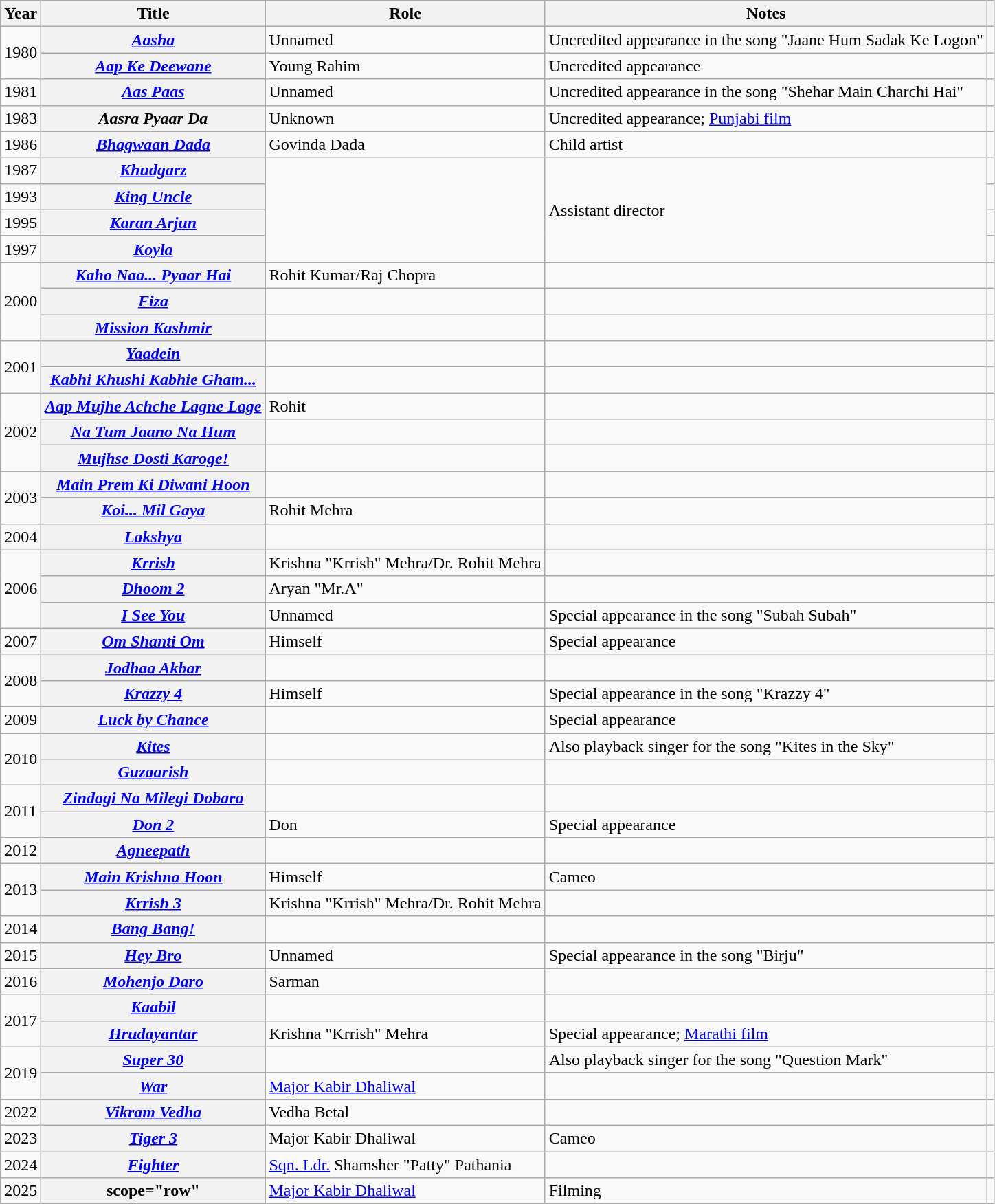<table class="wikitable plainrowheaders sortable">
<tr>
<th scope="col">Year</th>
<th scope="col">Title</th>
<th scope="col">Role</th>
<th scope="col" class="unsortable">Notes</th>
<th scope="col" class="unsortable"></th>
</tr>
<tr>
<td rowspan="2">1980</td>
<th scope="row"><em><a href='#'>Aasha</a></em></th>
<td>Unnamed</td>
<td>Uncredited appearance in the song "Jaane Hum Sadak Ke Logon"</td>
<td style="text-align: center;"></td>
</tr>
<tr>
<th scope="row"><em><a href='#'>Aap Ke Deewane</a></em></th>
<td>Young Rahim</td>
<td>Uncredited appearance</td>
<td style="text-align: center;"></td>
</tr>
<tr>
<td>1981</td>
<th scope="row"><em><a href='#'>Aas Paas</a></em></th>
<td>Unnamed</td>
<td>Uncredited appearance in the song "Shehar Main Charchi Hai"</td>
<td style="text-align: center;"></td>
</tr>
<tr>
<td>1983</td>
<th scope="row"><em>Aasra Pyaar Da</em></th>
<td>Unknown</td>
<td>Uncredited appearance; <a href='#'>Punjabi film</a></td>
<td style="text-align: center;"></td>
</tr>
<tr>
<td>1986</td>
<th scope="row"><em><a href='#'>Bhagwaan Dada</a></em></th>
<td>Govinda Dada</td>
<td>Child artist</td>
<td style="text-align: center;"></td>
</tr>
<tr>
<td>1987</td>
<th scope="row"><em><a href='#'>Khudgarz</a></em></th>
<td rowspan="4"></td>
<td rowspan="4">Assistant director</td>
<td style="text-align: center;"></td>
</tr>
<tr>
<td>1993</td>
<th scope="row"><em><a href='#'>King Uncle</a></em></th>
<td style="text-align: center;"></td>
</tr>
<tr>
<td>1995</td>
<th scope="row"><em><a href='#'>Karan Arjun</a></em></th>
<td style="text-align: center;"></td>
</tr>
<tr>
<td>1997</td>
<th scope="row"><em><a href='#'>Koyla</a></em></th>
<td style="text-align: center;"></td>
</tr>
<tr>
<td rowspan="3">2000</td>
<th scope="row"><em><a href='#'>Kaho Naa... Pyaar Hai</a></em></th>
<td>Rohit Kumar/Raj Chopra</td>
<td></td>
<td style="text-align: center;"></td>
</tr>
<tr>
<th scope="row"><em><a href='#'>Fiza</a></em></th>
<td></td>
<td></td>
<td style="text-align: center;"></td>
</tr>
<tr>
<th scope="row"><em><a href='#'>Mission Kashmir</a></em></th>
<td></td>
<td></td>
<td style="text-align: center;"></td>
</tr>
<tr>
<td rowspan="2">2001</td>
<th scope="row"><em><a href='#'>Yaadein</a></em></th>
<td></td>
<td></td>
<td style="text-align: center;"></td>
</tr>
<tr>
<th scope="row"><em><a href='#'>Kabhi Khushi Kabhie Gham...</a></em></th>
<td></td>
<td></td>
<td style="text-align: center;"></td>
</tr>
<tr>
<td rowspan="3">2002</td>
<th scope="row"><em><a href='#'>Aap Mujhe Achche Lagne Lage</a></em></th>
<td>Rohit</td>
<td></td>
<td style="text-align: center;"></td>
</tr>
<tr>
<th scope="row"><em><a href='#'>Na Tum Jaano Na Hum</a></em></th>
<td></td>
<td></td>
<td style="text-align: center;"></td>
</tr>
<tr>
<th scope="row"><em><a href='#'>Mujhse Dosti Karoge!</a></em></th>
<td></td>
<td></td>
<td style="text-align: center;"></td>
</tr>
<tr>
<td rowspan="2">2003</td>
<th scope="row"><em><a href='#'>Main Prem Ki Diwani Hoon</a></em></th>
<td></td>
<td></td>
<td style="text-align: center;"></td>
</tr>
<tr>
<th scope="row"><em><a href='#'>Koi... Mil Gaya</a></em></th>
<td>Rohit Mehra</td>
<td></td>
<td style="text-align: center;"></td>
</tr>
<tr>
<td>2004</td>
<th scope="row"><em><a href='#'>Lakshya</a></em></th>
<td></td>
<td></td>
<td style="text-align: center;"></td>
</tr>
<tr>
<td rowspan="3">2006</td>
<th scope="row"><em><a href='#'>Krrish</a></em></th>
<td>Krishna "Krrish" Mehra/Dr. Rohit Mehra</td>
<td></td>
<td style="text-align: center;"></td>
</tr>
<tr>
<th scope="row"><em><a href='#'>Dhoom 2</a></em></th>
<td>Aryan "Mr.A"</td>
<td></td>
<td style="text-align: center;"></td>
</tr>
<tr>
<th scope="row"><em><a href='#'>I See You</a></em></th>
<td>Unnamed</td>
<td>Special appearance in the song "Subah Subah"</td>
<td style="text-align: center;"></td>
</tr>
<tr>
<td>2007</td>
<th scope="row"><em><a href='#'>Om Shanti Om</a></em></th>
<td>Himself</td>
<td>Special appearance</td>
<td style="text-align: center;"></td>
</tr>
<tr>
<td rowspan="2">2008</td>
<th scope="row"><em><a href='#'>Jodhaa Akbar</a></em></th>
<td></td>
<td></td>
<td style="text-align: center;"></td>
</tr>
<tr>
<th scope="row"><em><a href='#'>Krazzy 4</a></em></th>
<td>Himself</td>
<td>Special appearance in the song "Krazzy 4"</td>
<td style="text-align: center;"></td>
</tr>
<tr>
<td>2009</td>
<th scope="row"><em><a href='#'>Luck by Chance</a></em></th>
<td></td>
<td>Special appearance</td>
<td style="text-align: center;"></td>
</tr>
<tr>
<td rowspan="2">2010</td>
<th scope="row"><em><a href='#'>Kites</a></em></th>
<td></td>
<td>Also playback singer for the song "Kites in the Sky"</td>
<td style="text-align: center;"></td>
</tr>
<tr>
<th scope="row"><em><a href='#'>Guzaarish</a></em></th>
<td></td>
<td></td>
<td style="text-align: center;"></td>
</tr>
<tr>
<td rowspan="2">2011</td>
<th scope="row"><em><a href='#'>Zindagi Na Milegi Dobara</a></em></th>
<td></td>
<td></td>
<td style="text-align: center;"></td>
</tr>
<tr>
<th scope="row"><em><a href='#'>Don 2</a></em></th>
<td>Don</td>
<td>Special appearance</td>
<td style="text-align: center;"></td>
</tr>
<tr>
<td>2012</td>
<th scope="row"><em><a href='#'>Agneepath</a></em></th>
<td></td>
<td></td>
<td style="text-align: center;"></td>
</tr>
<tr>
<td rowspan="2">2013</td>
<th scope="row"><em><a href='#'>Main Krishna Hoon</a></em></th>
<td>Himself</td>
<td>Cameo</td>
<td style="text-align: center;"></td>
</tr>
<tr>
<th scope="row"><em><a href='#'>Krrish 3</a></em></th>
<td>Krishna "Krrish" Mehra/Dr. Rohit Mehra</td>
<td></td>
<td style="text-align: center;"></td>
</tr>
<tr>
<td>2014</td>
<th scope="row"><em><a href='#'>Bang Bang!</a></em></th>
<td></td>
<td></td>
<td style="text-align: center;"></td>
</tr>
<tr>
<td>2015</td>
<th scope="row"><em><a href='#'>Hey Bro</a></em></th>
<td>Unnamed</td>
<td>Special appearance in the song "Birju"</td>
<td style="text-align: center;"></td>
</tr>
<tr>
<td>2016</td>
<th scope="row"><em><a href='#'>Mohenjo Daro</a></em></th>
<td>Sarman</td>
<td></td>
<td style="text-align: center;"></td>
</tr>
<tr>
<td rowspan=2>2017</td>
<th scope="row"><em><a href='#'>Kaabil</a></em></th>
<td></td>
<td></td>
<td style="text-align: center;"></td>
</tr>
<tr>
<th scope="row"><em><a href='#'>Hrudayantar</a></em></th>
<td>Krishna "Krrish" Mehra</td>
<td>Special appearance; <a href='#'>Marathi film</a></td>
<td style="text-align: center;"></td>
</tr>
<tr>
<td rowspan="2">2019</td>
<th scope="row"><em><a href='#'>Super 30</a></em></th>
<td></td>
<td>Also playback singer for the song "Question Mark"</td>
<td style="text-align: center;"></td>
</tr>
<tr>
<th scope="row"><em><a href='#'>War</a></em></th>
<td><a href='#'>Major Kabir Dhaliwal</a></td>
<td></td>
<td style="text-align: center;"></td>
</tr>
<tr>
<td>2022</td>
<th scope="row"><em><a href='#'>Vikram Vedha</a></em></th>
<td>Vedha Betal</td>
<td></td>
<td style="text-align: center;"></td>
</tr>
<tr>
<td>2023</td>
<th scope="row"><em><a href='#'>Tiger 3</a></em></th>
<td>Major Kabir Dhaliwal</td>
<td>Cameo</td>
<td style="text-align: center;"></td>
</tr>
<tr>
<td>2024</td>
<th scope="row"><em><a href='#'>Fighter</a></em></th>
<td><a href='#'>Sqn. Ldr.</a> Shamsher "Patty" Pathania</td>
<td></td>
<td style="text-align: center;"></td>
</tr>
<tr>
<td>2025</td>
<th>scope="row" </th>
<td><a href='#'>Major Kabir Dhaliwal</a></td>
<td>Filming</td>
<td style="text-align: center;"></td>
</tr>
<tr>
</tr>
</table>
